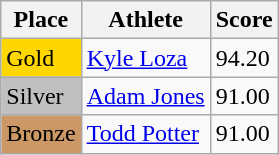<table class="wikitable">
<tr>
<th>Place</th>
<th>Athlete</th>
<th>Score</th>
</tr>
<tr>
<td style="background:gold;">Gold</td>
<td><a href='#'>Kyle Loza</a></td>
<td>94.20</td>
</tr>
<tr>
<td style="background:silver;">Silver</td>
<td><a href='#'>Adam Jones</a></td>
<td>91.00</td>
</tr>
<tr>
<td style="background:#CC9966;">Bronze</td>
<td><a href='#'>Todd Potter</a></td>
<td>91.00</td>
</tr>
</table>
